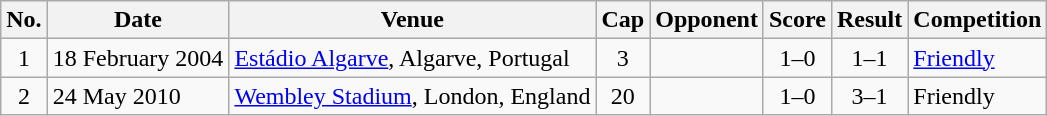<table class="wikitable sortable">
<tr>
<th scope="col">No.</th>
<th scope="col">Date</th>
<th scope="col">Venue</th>
<th scope="col">Cap</th>
<th scope="col">Opponent</th>
<th scope="col">Score</th>
<th scope="col">Result</th>
<th scope="col">Competition</th>
</tr>
<tr>
<td style="text-align:center">1</td>
<td>18 February 2004</td>
<td><a href='#'>Estádio Algarve</a>, Algarve, Portugal</td>
<td style="text-align:center">3</td>
<td></td>
<td style="text-align:center">1–0</td>
<td style="text-align:center">1–1</td>
<td><a href='#'>Friendly</a></td>
</tr>
<tr>
<td style="text-align:center">2</td>
<td>24 May 2010</td>
<td><a href='#'>Wembley Stadium</a>, London, England</td>
<td style="text-align:center">20</td>
<td></td>
<td style="text-align:center">1–0</td>
<td style="text-align:center">3–1</td>
<td>Friendly</td>
</tr>
</table>
